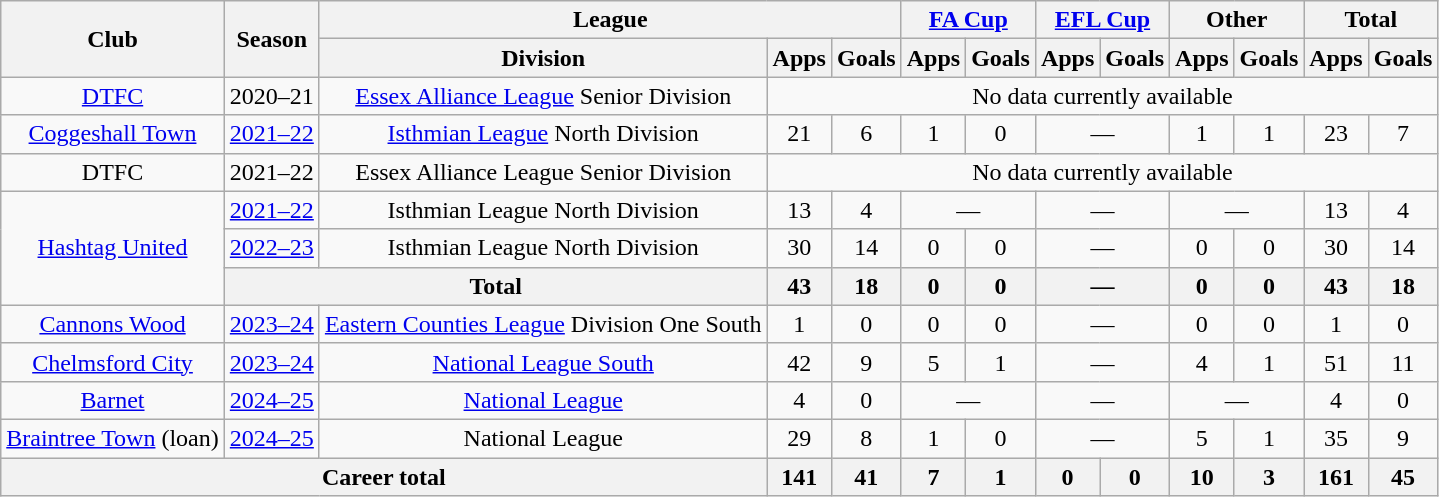<table class="wikitable" style="text-align:center">
<tr>
<th rowspan="2">Club</th>
<th rowspan="2">Season</th>
<th colspan="3">League</th>
<th colspan="2"><a href='#'>FA Cup</a></th>
<th colspan="2"><a href='#'>EFL Cup</a></th>
<th colspan="2">Other</th>
<th colspan="2">Total</th>
</tr>
<tr>
<th>Division</th>
<th>Apps</th>
<th>Goals</th>
<th>Apps</th>
<th>Goals</th>
<th>Apps</th>
<th>Goals</th>
<th>Apps</th>
<th>Goals</th>
<th>Apps</th>
<th>Goals</th>
</tr>
<tr>
<td><a href='#'>DTFC</a></td>
<td>2020–21</td>
<td><a href='#'>Essex Alliance League</a> Senior Division</td>
<td colspan="10">No data currently available</td>
</tr>
<tr>
<td><a href='#'>Coggeshall Town</a></td>
<td><a href='#'>2021–22</a></td>
<td><a href='#'>Isthmian League</a> North Division</td>
<td>21</td>
<td>6</td>
<td>1</td>
<td>0</td>
<td colspan="2">—</td>
<td>1</td>
<td>1</td>
<td>23</td>
<td>7</td>
</tr>
<tr>
<td>DTFC</td>
<td>2021–22</td>
<td>Essex Alliance League Senior Division</td>
<td colspan="10">No data currently available</td>
</tr>
<tr>
<td rowspan="3"><a href='#'>Hashtag United</a></td>
<td><a href='#'>2021–22</a></td>
<td>Isthmian League North Division</td>
<td>13</td>
<td>4</td>
<td colspan="2">—</td>
<td colspan="2">—</td>
<td colspan="2">—</td>
<td>13</td>
<td>4</td>
</tr>
<tr>
<td><a href='#'>2022–23</a></td>
<td>Isthmian League North Division</td>
<td>30</td>
<td>14</td>
<td>0</td>
<td>0</td>
<td colspan="2">—</td>
<td>0</td>
<td>0</td>
<td>30</td>
<td>14</td>
</tr>
<tr>
<th colspan=2>Total</th>
<th>43</th>
<th>18</th>
<th>0</th>
<th>0</th>
<th colspan="2">—</th>
<th>0</th>
<th>0</th>
<th>43</th>
<th>18</th>
</tr>
<tr>
<td><a href='#'>Cannons Wood</a></td>
<td><a href='#'>2023–24</a></td>
<td><a href='#'>Eastern Counties League</a> Division One South</td>
<td>1</td>
<td>0</td>
<td>0</td>
<td>0</td>
<td colspan="2">—</td>
<td>0</td>
<td>0</td>
<td>1</td>
<td>0</td>
</tr>
<tr>
<td><a href='#'>Chelmsford City</a></td>
<td><a href='#'>2023–24</a></td>
<td><a href='#'>National League South</a></td>
<td>42</td>
<td>9</td>
<td>5</td>
<td>1</td>
<td colspan="2">—</td>
<td>4</td>
<td>1</td>
<td>51</td>
<td>11</td>
</tr>
<tr>
<td><a href='#'>Barnet</a></td>
<td><a href='#'>2024–25</a></td>
<td><a href='#'>National League</a></td>
<td>4</td>
<td>0</td>
<td colspan="2">—</td>
<td colspan="2">—</td>
<td colspan="2">—</td>
<td>4</td>
<td>0</td>
</tr>
<tr>
<td><a href='#'>Braintree Town</a> (loan)</td>
<td><a href='#'>2024–25</a></td>
<td>National League</td>
<td>29</td>
<td>8</td>
<td>1</td>
<td>0</td>
<td colspan="2">—</td>
<td>5</td>
<td>1</td>
<td>35</td>
<td>9</td>
</tr>
<tr>
<th colspan=3>Career total</th>
<th>141</th>
<th>41</th>
<th>7</th>
<th>1</th>
<th>0</th>
<th>0</th>
<th>10</th>
<th>3</th>
<th>161</th>
<th>45</th>
</tr>
</table>
